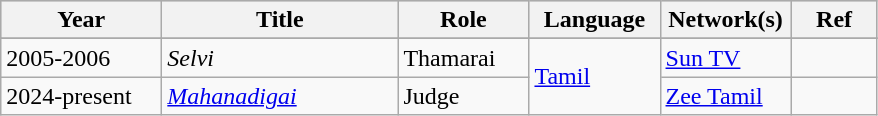<table class="wikitable">
<tr style="background:#ccc; text-align:center;">
<th style="width:100px;">Year</th>
<th style="width:150px;">Title</th>
<th style="width:80px;">Role</th>
<th style="width:80px;">Language</th>
<th style="width:80px;">Network(s)</th>
<th style="width:50px;">Ref</th>
</tr>
<tr>
</tr>
<tr>
<td>2005-2006</td>
<td><em>Selvi</em></td>
<td>Thamarai</td>
<td rowspan="2"><a href='#'>Tamil</a></td>
<td><a href='#'>Sun TV</a></td>
<td></td>
</tr>
<tr>
<td>2024-present</td>
<td><em><a href='#'>Mahanadigai</a></em></td>
<td>Judge</td>
<td><a href='#'>Zee Tamil</a></td>
<td></td>
</tr>
</table>
